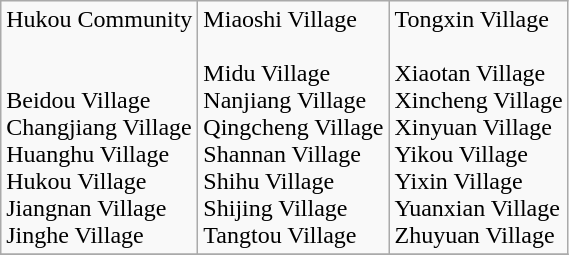<table class="wikitable">
<tr>
<td>Hukou Community<br><br><br>
Beidou Village<br>
Changjiang Village<br>
Huanghu Village<br>
Hukou Village<br>
Jiangnan Village<br>
Jinghe Village</td>
<td>Miaoshi Village<br><br>Midu Village<br>
Nanjiang Village<br>
Qingcheng Village<br>
Shannan Village<br>
Shihu Village<br>
Shijing Village<br>
Tangtou Village</td>
<td>Tongxin Village<br><br>Xiaotan Village<br>
Xincheng Village<br>
Xinyuan Village<br>
Yikou Village<br>
Yixin Village<br>
Yuanxian Village<br>
Zhuyuan Village</td>
</tr>
<tr>
</tr>
</table>
